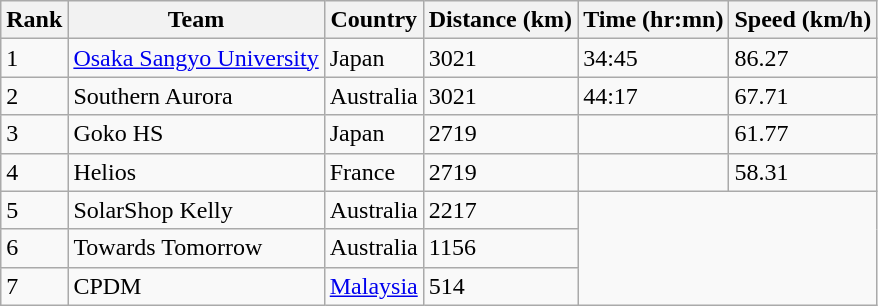<table class="wikitable">
<tr>
<th>Rank</th>
<th>Team</th>
<th>Country</th>
<th>Distance (km)</th>
<th>Time (hr:mn)</th>
<th>Speed (km/h)</th>
</tr>
<tr>
<td>1</td>
<td><a href='#'>Osaka Sangyo University</a></td>
<td>Japan</td>
<td>3021</td>
<td>34:45</td>
<td>86.27</td>
</tr>
<tr>
<td>2</td>
<td>Southern Aurora</td>
<td>Australia</td>
<td>3021</td>
<td>44:17</td>
<td>67.71</td>
</tr>
<tr>
<td>3</td>
<td>Goko HS</td>
<td>Japan</td>
<td>2719</td>
<td></td>
<td>61.77</td>
</tr>
<tr>
<td>4</td>
<td>Helios</td>
<td>France</td>
<td>2719</td>
<td></td>
<td>58.31</td>
</tr>
<tr>
<td>5</td>
<td>SolarShop Kelly</td>
<td>Australia</td>
<td>2217</td>
</tr>
<tr>
<td>6</td>
<td>Towards Tomorrow</td>
<td>Australia</td>
<td>1156</td>
</tr>
<tr>
<td>7</td>
<td>CPDM</td>
<td><a href='#'>Malaysia</a></td>
<td>514</td>
</tr>
</table>
